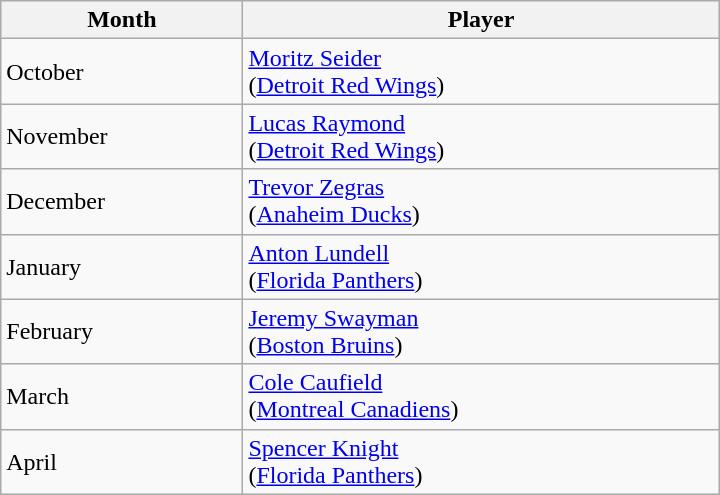<table class="wikitable" style="width:30em;">
<tr>
<th>Month</th>
<th>Player</th>
</tr>
<tr>
<td>October</td>
<td><a href='#'>Moritz Seider</a><br>(<a href='#'>Detroit Red Wings</a>)</td>
</tr>
<tr>
<td>November</td>
<td><a href='#'>Lucas Raymond</a><br>(<a href='#'>Detroit Red Wings</a>)</td>
</tr>
<tr>
<td>December</td>
<td><a href='#'>Trevor Zegras</a><br>(<a href='#'>Anaheim Ducks</a>)</td>
</tr>
<tr>
<td>January</td>
<td><a href='#'>Anton Lundell</a><br>(<a href='#'>Florida Panthers</a>)</td>
</tr>
<tr>
<td>February</td>
<td><a href='#'>Jeremy Swayman</a><br>(<a href='#'>Boston Bruins</a>)</td>
</tr>
<tr>
<td>March</td>
<td><a href='#'>Cole Caufield</a><br>(<a href='#'>Montreal Canadiens</a>)</td>
</tr>
<tr>
<td>April</td>
<td><a href='#'>Spencer Knight</a><br>(<a href='#'>Florida Panthers</a>)</td>
</tr>
</table>
